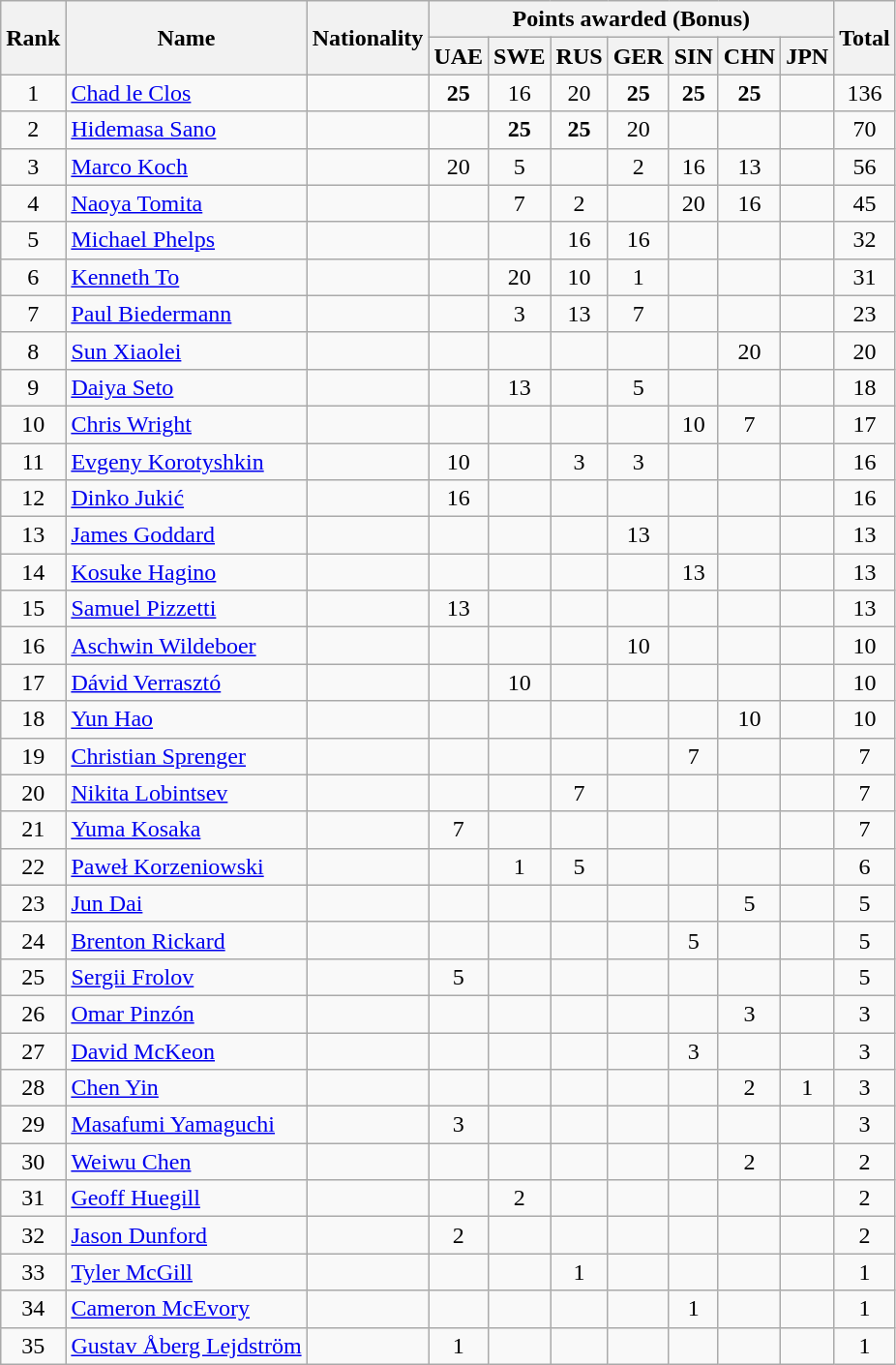<table class="wikitable" style="text-align:center;">
<tr>
<th rowspan="2">Rank</th>
<th rowspan="2">Name</th>
<th rowspan="2">Nationality</th>
<th colspan="7">Points awarded (Bonus)</th>
<th rowspan="2">Total</th>
</tr>
<tr>
<th>UAE</th>
<th>SWE</th>
<th>RUS</th>
<th>GER</th>
<th>SIN</th>
<th>CHN</th>
<th>JPN</th>
</tr>
<tr>
<td>1</td>
<td style="text-align:left;"><a href='#'>Chad le Clos</a></td>
<td style="text-align:left;"></td>
<td><strong>25</strong></td>
<td>16</td>
<td>20</td>
<td><strong>25</strong></td>
<td><strong>25</strong></td>
<td><strong>25</strong></td>
<td></td>
<td>136</td>
</tr>
<tr>
<td>2</td>
<td style="text-align:left;"><a href='#'>Hidemasa Sano</a></td>
<td style="text-align:left;"></td>
<td></td>
<td><strong>25</strong></td>
<td><strong>25</strong></td>
<td>20</td>
<td></td>
<td></td>
<td></td>
<td>70</td>
</tr>
<tr>
<td>3</td>
<td style="text-align:left;"><a href='#'>Marco Koch</a></td>
<td style="text-align:left;"></td>
<td>20</td>
<td>5</td>
<td></td>
<td>2</td>
<td>16</td>
<td>13</td>
<td></td>
<td>56</td>
</tr>
<tr>
<td>4</td>
<td style="text-align:left;"><a href='#'>Naoya Tomita</a></td>
<td style="text-align:left;"></td>
<td></td>
<td>7</td>
<td>2</td>
<td></td>
<td>20</td>
<td>16</td>
<td></td>
<td>45</td>
</tr>
<tr>
<td>5</td>
<td style="text-align:left;"><a href='#'>Michael Phelps</a></td>
<td style="text-align:left;"></td>
<td></td>
<td></td>
<td>16</td>
<td>16</td>
<td></td>
<td></td>
<td></td>
<td>32</td>
</tr>
<tr>
<td>6</td>
<td style="text-align:left;"><a href='#'>Kenneth To</a></td>
<td style="text-align:left;"></td>
<td></td>
<td>20</td>
<td>10</td>
<td>1</td>
<td></td>
<td></td>
<td></td>
<td>31</td>
</tr>
<tr>
<td>7</td>
<td style="text-align:left;"><a href='#'>Paul Biedermann</a></td>
<td style="text-align:left;"></td>
<td></td>
<td>3</td>
<td>13</td>
<td>7</td>
<td></td>
<td></td>
<td></td>
<td>23</td>
</tr>
<tr>
<td>8</td>
<td style="text-align:left;"><a href='#'>Sun Xiaolei</a></td>
<td style="text-align:left;"></td>
<td></td>
<td></td>
<td></td>
<td></td>
<td></td>
<td>20</td>
<td></td>
<td>20</td>
</tr>
<tr>
<td>9</td>
<td style="text-align:left;"><a href='#'>Daiya Seto</a></td>
<td style="text-align:left;"></td>
<td></td>
<td>13</td>
<td></td>
<td>5</td>
<td></td>
<td></td>
<td></td>
<td>18</td>
</tr>
<tr>
<td>10</td>
<td style="text-align:left;"><a href='#'>Chris Wright</a></td>
<td style="text-align:left;"></td>
<td></td>
<td></td>
<td></td>
<td></td>
<td>10</td>
<td>7</td>
<td></td>
<td>17</td>
</tr>
<tr>
<td>11</td>
<td style="text-align:left;"><a href='#'>Evgeny Korotyshkin</a></td>
<td style="text-align:left;"></td>
<td>10</td>
<td></td>
<td>3</td>
<td>3</td>
<td></td>
<td></td>
<td></td>
<td>16</td>
</tr>
<tr>
<td>12</td>
<td style="text-align:left;"><a href='#'>Dinko Jukić</a></td>
<td style="text-align:left;"></td>
<td>16</td>
<td></td>
<td></td>
<td></td>
<td></td>
<td></td>
<td></td>
<td>16</td>
</tr>
<tr>
<td>13</td>
<td style="text-align:left;"><a href='#'>James Goddard</a></td>
<td align></td>
<td></td>
<td></td>
<td></td>
<td>13</td>
<td></td>
<td></td>
<td></td>
<td>13</td>
</tr>
<tr>
<td>14</td>
<td style="text-align:left;"><a href='#'>Kosuke Hagino</a></td>
<td style="text-align:left;"></td>
<td></td>
<td></td>
<td></td>
<td></td>
<td>13</td>
<td></td>
<td></td>
<td>13</td>
</tr>
<tr>
<td>15</td>
<td style="text-align:left;"><a href='#'>Samuel Pizzetti</a></td>
<td style="text-align:left;"></td>
<td>13</td>
<td></td>
<td></td>
<td></td>
<td></td>
<td></td>
<td></td>
<td>13</td>
</tr>
<tr>
<td>16</td>
<td style="text-align:left;"><a href='#'>Aschwin Wildeboer</a></td>
<td style="text-align:left;"></td>
<td></td>
<td></td>
<td></td>
<td>10</td>
<td></td>
<td></td>
<td></td>
<td>10</td>
</tr>
<tr>
<td>17</td>
<td style="text-align:left;"><a href='#'>Dávid Verrasztó</a></td>
<td style="text-align:left;"></td>
<td></td>
<td>10</td>
<td></td>
<td></td>
<td></td>
<td></td>
<td></td>
<td>10</td>
</tr>
<tr>
<td>18</td>
<td style="text-align:left;"><a href='#'>Yun Hao</a></td>
<td style="text-align:left;"></td>
<td></td>
<td></td>
<td></td>
<td></td>
<td></td>
<td>10</td>
<td></td>
<td>10</td>
</tr>
<tr>
<td>19</td>
<td style="text-align:left;"><a href='#'>Christian Sprenger</a></td>
<td style="text-align:left;"></td>
<td></td>
<td></td>
<td></td>
<td></td>
<td>7</td>
<td></td>
<td></td>
<td>7</td>
</tr>
<tr>
<td>20</td>
<td style="text-align:left;"><a href='#'>Nikita Lobintsev</a></td>
<td style="text-align:left;"></td>
<td></td>
<td></td>
<td>7</td>
<td></td>
<td></td>
<td></td>
<td></td>
<td>7</td>
</tr>
<tr>
<td>21</td>
<td style="text-align:left;"><a href='#'>Yuma Kosaka</a></td>
<td style="text-align:left;"></td>
<td>7</td>
<td></td>
<td></td>
<td></td>
<td></td>
<td></td>
<td></td>
<td>7</td>
</tr>
<tr>
<td>22</td>
<td style="text-align:left;"><a href='#'>Paweł Korzeniowski</a></td>
<td style="text-align:left;"></td>
<td></td>
<td>1</td>
<td>5</td>
<td></td>
<td></td>
<td></td>
<td></td>
<td>6</td>
</tr>
<tr>
<td>23</td>
<td style="text-align:left;"><a href='#'>Jun Dai</a></td>
<td style="text-align:left;"></td>
<td></td>
<td></td>
<td></td>
<td></td>
<td></td>
<td>5</td>
<td></td>
<td>5</td>
</tr>
<tr>
<td>24</td>
<td style="text-align:left;"><a href='#'>Brenton Rickard</a></td>
<td style="text-align:left;"></td>
<td></td>
<td></td>
<td></td>
<td></td>
<td>5</td>
<td></td>
<td></td>
<td>5</td>
</tr>
<tr>
<td>25</td>
<td style="text-align:left;"><a href='#'>Sergii Frolov</a></td>
<td style="text-align:left;"></td>
<td>5</td>
<td></td>
<td></td>
<td></td>
<td></td>
<td></td>
<td></td>
<td>5</td>
</tr>
<tr>
<td>26</td>
<td style="text-align:left;"><a href='#'>Omar Pinzón</a></td>
<td style="text-align:left;"></td>
<td></td>
<td></td>
<td></td>
<td></td>
<td></td>
<td>3</td>
<td></td>
<td>3</td>
</tr>
<tr>
<td>27</td>
<td style="text-align:left;"><a href='#'>David McKeon</a></td>
<td style="text-align:left;"></td>
<td></td>
<td></td>
<td></td>
<td></td>
<td>3</td>
<td></td>
<td></td>
<td>3</td>
</tr>
<tr>
<td>28</td>
<td style="text-align:left;"><a href='#'>Chen Yin</a></td>
<td style="text-align:left;"></td>
<td></td>
<td></td>
<td></td>
<td></td>
<td></td>
<td>2</td>
<td>1</td>
<td>3</td>
</tr>
<tr>
<td>29</td>
<td style="text-align:left;"><a href='#'>Masafumi Yamaguchi</a></td>
<td style="text-align:left;"></td>
<td>3</td>
<td></td>
<td></td>
<td></td>
<td></td>
<td></td>
<td></td>
<td>3</td>
</tr>
<tr>
<td>30</td>
<td style="text-align:left;"><a href='#'>Weiwu Chen</a></td>
<td style="text-align:left;"></td>
<td></td>
<td></td>
<td></td>
<td></td>
<td></td>
<td>2</td>
<td></td>
<td>2</td>
</tr>
<tr>
<td>31</td>
<td style="text-align:left;"><a href='#'>Geoff Huegill</a></td>
<td style="text-align:left;"></td>
<td></td>
<td>2</td>
<td></td>
<td></td>
<td></td>
<td></td>
<td></td>
<td>2</td>
</tr>
<tr>
<td>32</td>
<td style="text-align:left;"><a href='#'>Jason Dunford</a></td>
<td style="text-align:left;"></td>
<td>2</td>
<td></td>
<td></td>
<td></td>
<td></td>
<td></td>
<td></td>
<td>2</td>
</tr>
<tr>
<td>33</td>
<td style="text-align:left;"><a href='#'>Tyler McGill</a></td>
<td style="text-align:left;"></td>
<td></td>
<td></td>
<td>1</td>
<td></td>
<td></td>
<td></td>
<td></td>
<td>1</td>
</tr>
<tr>
<td>34</td>
<td style="text-align:left;"><a href='#'>Cameron McEvory</a></td>
<td style="text-align:left;"></td>
<td></td>
<td></td>
<td></td>
<td></td>
<td>1</td>
<td></td>
<td></td>
<td>1</td>
</tr>
<tr>
<td>35</td>
<td style="text-align:left;"><a href='#'>Gustav Åberg Lejdström</a></td>
<td style="text-align:left;"></td>
<td>1</td>
<td></td>
<td></td>
<td></td>
<td></td>
<td></td>
<td></td>
<td>1</td>
</tr>
</table>
